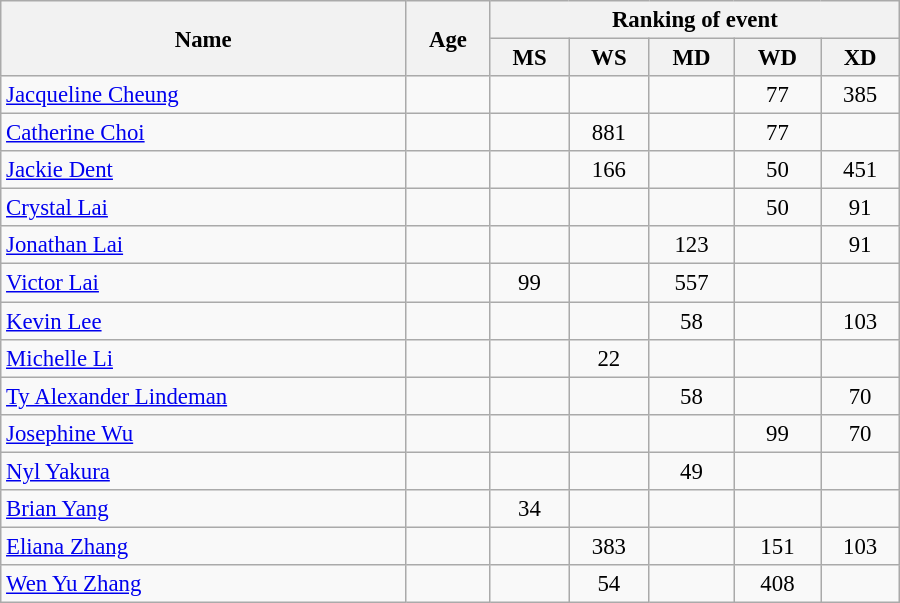<table class="wikitable" style="width:600px; font-size:95%; text-align:center">
<tr>
<th rowspan="2" align="left">Name</th>
<th rowspan="2" align="left">Age</th>
<th colspan="5" align="center">Ranking of event</th>
</tr>
<tr>
<th align="left">MS</th>
<th align="left">WS</th>
<th align="left">MD</th>
<th align="left">WD</th>
<th align="left">XD</th>
</tr>
<tr>
<td align="left"><a href='#'>Jacqueline Cheung</a></td>
<td align="left"></td>
<td></td>
<td></td>
<td></td>
<td>77</td>
<td>385</td>
</tr>
<tr>
<td align="left"><a href='#'>Catherine Choi</a></td>
<td align="left"></td>
<td></td>
<td>881</td>
<td></td>
<td>77</td>
<td></td>
</tr>
<tr>
<td align="left"><a href='#'>Jackie Dent</a></td>
<td align="left"></td>
<td></td>
<td>166</td>
<td></td>
<td>50</td>
<td>451</td>
</tr>
<tr>
<td align="left"><a href='#'>Crystal Lai</a></td>
<td align="left"></td>
<td></td>
<td></td>
<td></td>
<td>50</td>
<td>91</td>
</tr>
<tr>
<td align="left"><a href='#'>Jonathan Lai</a></td>
<td align="left"></td>
<td></td>
<td></td>
<td>123</td>
<td></td>
<td>91</td>
</tr>
<tr>
<td align="left"><a href='#'>Victor Lai</a></td>
<td align="left"></td>
<td>99</td>
<td></td>
<td>557</td>
<td></td>
<td></td>
</tr>
<tr>
<td align="left"><a href='#'>Kevin Lee</a></td>
<td align="left"></td>
<td></td>
<td></td>
<td>58</td>
<td></td>
<td>103</td>
</tr>
<tr>
<td align="left"><a href='#'>Michelle Li</a></td>
<td align="left"></td>
<td></td>
<td>22</td>
<td></td>
<td></td>
<td></td>
</tr>
<tr>
<td align="left"><a href='#'>Ty Alexander Lindeman</a></td>
<td align="left"></td>
<td></td>
<td></td>
<td>58</td>
<td></td>
<td>70</td>
</tr>
<tr>
<td align="left"><a href='#'>Josephine Wu</a></td>
<td align="left"></td>
<td></td>
<td></td>
<td></td>
<td>99</td>
<td>70</td>
</tr>
<tr>
<td align="left"><a href='#'>Nyl Yakura</a></td>
<td align="left"></td>
<td></td>
<td></td>
<td>49</td>
<td></td>
<td></td>
</tr>
<tr>
<td align="left"><a href='#'>Brian Yang</a></td>
<td align="left"></td>
<td>34</td>
<td></td>
<td></td>
<td></td>
<td></td>
</tr>
<tr>
<td align="left"><a href='#'>Eliana Zhang</a></td>
<td align="left"></td>
<td></td>
<td>383</td>
<td></td>
<td>151</td>
<td>103</td>
</tr>
<tr>
<td align="left"><a href='#'>Wen Yu Zhang</a></td>
<td align="left"></td>
<td></td>
<td>54</td>
<td></td>
<td>408</td>
<td></td>
</tr>
</table>
